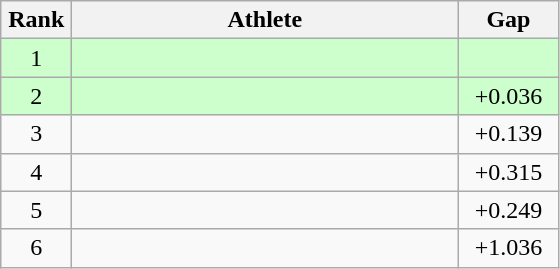<table class=wikitable style="text-align:center">
<tr>
<th width=40>Rank</th>
<th width=250>Athlete</th>
<th width=60>Gap</th>
</tr>
<tr bgcolor="ccffcc">
<td>1</td>
<td align=left></td>
<td></td>
</tr>
<tr bgcolor="ccffcc">
<td>2</td>
<td align=left></td>
<td>+0.036</td>
</tr>
<tr>
<td>3</td>
<td align=left></td>
<td>+0.139</td>
</tr>
<tr>
<td>4</td>
<td align=left></td>
<td>+0.315</td>
</tr>
<tr>
<td>5</td>
<td align=left></td>
<td>+0.249</td>
</tr>
<tr>
<td>6</td>
<td align=left></td>
<td>+1.036</td>
</tr>
</table>
